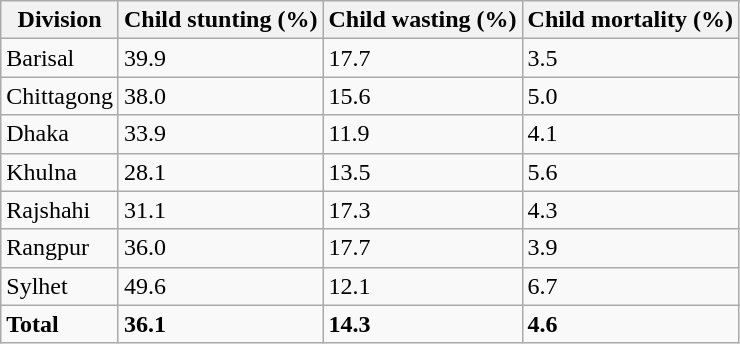<table class="wikitable">
<tr>
<th>Division</th>
<th>Child stunting (%)</th>
<th>Child wasting (%)</th>
<th>Child mortality (%)</th>
</tr>
<tr>
<td>Barisal</td>
<td>39.9</td>
<td>17.7</td>
<td>3.5</td>
</tr>
<tr>
<td>Chittagong</td>
<td>38.0</td>
<td>15.6</td>
<td>5.0</td>
</tr>
<tr>
<td>Dhaka</td>
<td>33.9</td>
<td>11.9</td>
<td>4.1</td>
</tr>
<tr>
<td>Khulna</td>
<td>28.1</td>
<td>13.5</td>
<td>5.6</td>
</tr>
<tr>
<td>Rajshahi</td>
<td>31.1</td>
<td>17.3</td>
<td>4.3</td>
</tr>
<tr>
<td>Rangpur</td>
<td>36.0</td>
<td>17.7</td>
<td>3.9</td>
</tr>
<tr>
<td>Sylhet</td>
<td>49.6</td>
<td>12.1</td>
<td>6.7</td>
</tr>
<tr>
<td><strong>Total</strong></td>
<td><strong>36.1</strong></td>
<td><strong>14.3</strong></td>
<td><strong>4.6</strong></td>
</tr>
</table>
